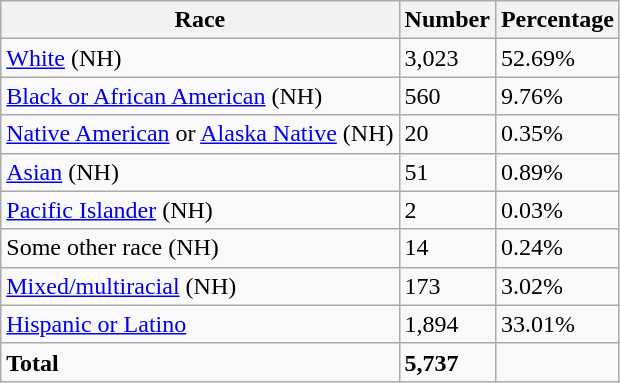<table class="wikitable">
<tr>
<th>Race</th>
<th>Number</th>
<th>Percentage</th>
</tr>
<tr>
<td><a href='#'>White</a> (NH)</td>
<td>3,023</td>
<td>52.69%</td>
</tr>
<tr>
<td><a href='#'>Black or African American</a> (NH)</td>
<td>560</td>
<td>9.76%</td>
</tr>
<tr>
<td><a href='#'>Native American</a> or <a href='#'>Alaska Native</a> (NH)</td>
<td>20</td>
<td>0.35%</td>
</tr>
<tr>
<td><a href='#'>Asian</a> (NH)</td>
<td>51</td>
<td>0.89%</td>
</tr>
<tr>
<td><a href='#'>Pacific Islander</a> (NH)</td>
<td>2</td>
<td>0.03%</td>
</tr>
<tr>
<td>Some other race (NH)</td>
<td>14</td>
<td>0.24%</td>
</tr>
<tr>
<td><a href='#'>Mixed/multiracial</a> (NH)</td>
<td>173</td>
<td>3.02%</td>
</tr>
<tr>
<td><a href='#'>Hispanic or Latino</a></td>
<td>1,894</td>
<td>33.01%</td>
</tr>
<tr>
<td><strong>Total</strong></td>
<td><strong>5,737</strong></td>
<td></td>
</tr>
</table>
